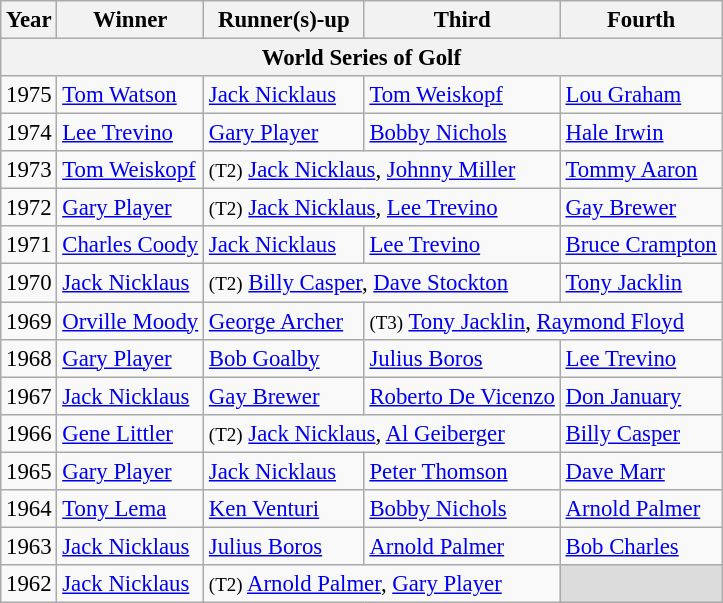<table class="wikitable" style="font-size:95%">
<tr>
<th>Year</th>
<th>Winner</th>
<th>Runner(s)-up</th>
<th>Third</th>
<th>Fourth</th>
</tr>
<tr>
<th colspan=8>World Series of Golf</th>
</tr>
<tr>
<td>1975</td>
<td> <a href='#'>Tom Watson</a></td>
<td> <a href='#'>Jack Nicklaus</a>    </td>
<td> <a href='#'>Tom Weiskopf</a></td>
<td> <a href='#'>Lou Graham</a></td>
</tr>
<tr>
<td>1974</td>
<td> <a href='#'>Lee Trevino</a></td>
<td>  <a href='#'>Gary Player</a></td>
<td> <a href='#'>Bobby Nichols</a></td>
<td> <a href='#'>Hale Irwin</a></td>
</tr>
<tr>
<td>1973</td>
<td> <a href='#'>Tom Weiskopf</a></td>
<td colspan="2"><small>(T2)</small>  <a href='#'>Jack Nicklaus</a>,  <a href='#'>Johnny Miller</a></td>
<td> <a href='#'>Tommy Aaron</a></td>
</tr>
<tr>
<td>1972</td>
<td> <a href='#'>Gary Player</a></td>
<td colspan="2"><small>(T2)</small>  <a href='#'>Jack Nicklaus</a>,  <a href='#'>Lee Trevino</a></td>
<td> <a href='#'>Gay Brewer</a></td>
</tr>
<tr>
<td>1971</td>
<td> <a href='#'>Charles Coody</a></td>
<td> <a href='#'>Jack Nicklaus</a></td>
<td> <a href='#'>Lee Trevino</a></td>
<td> <a href='#'>Bruce Crampton</a></td>
</tr>
<tr>
<td>1970</td>
<td> <a href='#'>Jack Nicklaus</a></td>
<td colspan="2"><small>(T2)</small>  <a href='#'>Billy Casper</a>,  <a href='#'>Dave Stockton</a></td>
<td> <a href='#'>Tony Jacklin</a></td>
</tr>
<tr>
<td>1969</td>
<td> <a href='#'>Orville Moody</a></td>
<td> <a href='#'>George Archer</a></td>
<td colspan="2"><small>(T3)</small>  <a href='#'>Tony Jacklin</a>,  <a href='#'>Raymond Floyd</a></td>
</tr>
<tr>
<td>1968</td>
<td> <a href='#'>Gary Player</a></td>
<td>  <a href='#'>Bob Goalby</a></td>
<td> <a href='#'>Julius Boros</a></td>
<td> <a href='#'>Lee Trevino</a></td>
</tr>
<tr>
<td>1967</td>
<td> <a href='#'>Jack Nicklaus</a></td>
<td> <a href='#'>Gay Brewer</a></td>
<td>  <a href='#'>Roberto De Vicenzo</a></td>
<td> <a href='#'>Don January</a></td>
</tr>
<tr>
<td>1966</td>
<td> <a href='#'>Gene Littler</a></td>
<td colspan="2"><small>(T2)</small>  <a href='#'>Jack Nicklaus</a>,  <a href='#'>Al Geiberger</a></td>
<td> <a href='#'>Billy Casper</a></td>
</tr>
<tr>
<td>1965</td>
<td> <a href='#'>Gary Player</a></td>
<td> <a href='#'>Jack Nicklaus</a></td>
<td> <a href='#'>Peter Thomson</a></td>
<td> <a href='#'>Dave Marr</a></td>
</tr>
<tr>
<td>1964</td>
<td> <a href='#'>Tony Lema</a></td>
<td> <a href='#'>Ken Venturi</a></td>
<td> <a href='#'>Bobby Nichols</a></td>
<td> <a href='#'>Arnold Palmer</a></td>
</tr>
<tr>
<td>1963</td>
<td> <a href='#'>Jack Nicklaus</a></td>
<td> <a href='#'>Julius Boros</a></td>
<td> <a href='#'>Arnold Palmer</a></td>
<td> <a href='#'>Bob Charles</a></td>
</tr>
<tr>
<td>1962</td>
<td> <a href='#'>Jack Nicklaus</a></td>
<td colspan="2"><small>(T2)</small>  <a href='#'>Arnold Palmer</a>,  <a href='#'>Gary Player</a></td>
<td style="background:#DCDCDC;"> </td>
</tr>
</table>
